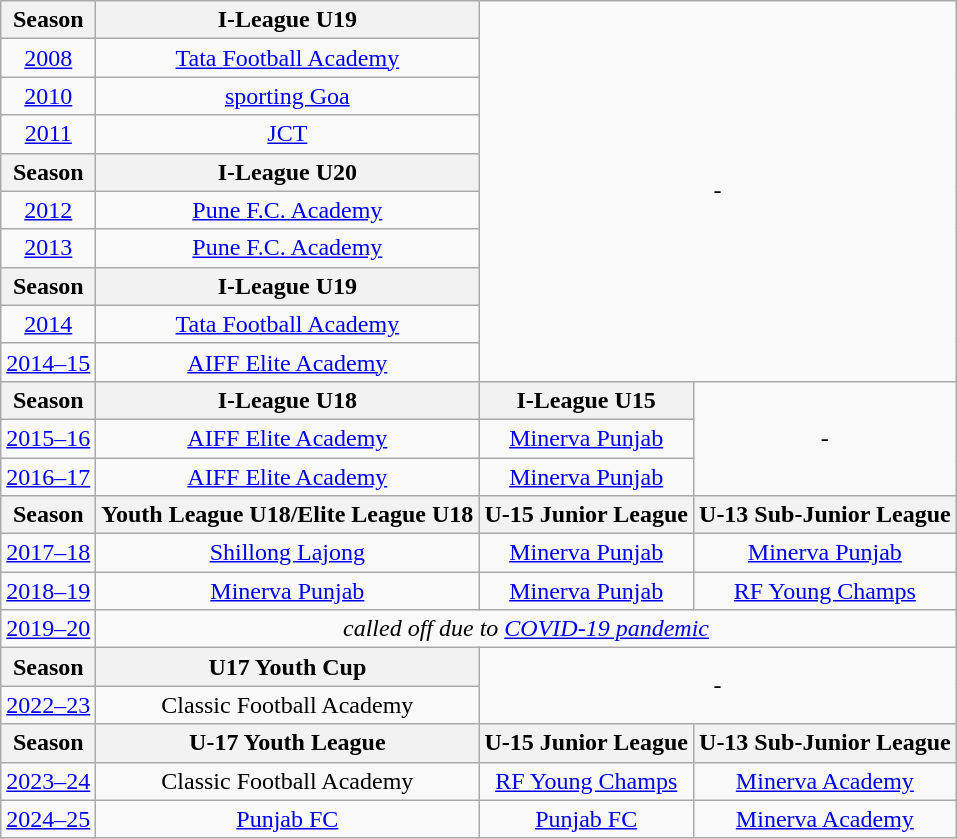<table class="wikitable" style="text-align: center">
<tr>
<th>Season</th>
<th>I-League U19</th>
<td rowspan=10 colspan=2>-</td>
</tr>
<tr>
<td><a href='#'>2008</a></td>
<td colspan=1><a href='#'>Tata Football Academy</a></td>
</tr>
<tr>
<td><a href='#'>2010</a></td>
<td colapan=1><a href='#'>sporting Goa</a></td>
</tr>
<tr>
<td><a href='#'>2011</a></td>
<td colspan=1><a href='#'>JCT</a></td>
</tr>
<tr>
<th>Season</th>
<th>I-League U20</th>
</tr>
<tr>
<td><a href='#'>2012</a></td>
<td colspan="1"><a href='#'>Pune F.C. Academy</a></td>
</tr>
<tr>
<td><a href='#'>2013</a></td>
<td colspan="1"><a href='#'>Pune F.C. Academy</a></td>
</tr>
<tr>
<th>Season</th>
<th>I-League U19</th>
</tr>
<tr>
<td><a href='#'>2014</a></td>
<td colspan="1"><a href='#'>Tata Football Academy</a></td>
</tr>
<tr>
<td><a href='#'>2014–15</a></td>
<td colspan="1"><a href='#'>AIFF Elite Academy</a></td>
</tr>
<tr>
<th>Season</th>
<th>I-League U18</th>
<th>I-League U15</th>
<td rowspan=3>-</td>
</tr>
<tr>
<td><a href='#'>2015–16</a></td>
<td><a href='#'>AIFF Elite Academy</a></td>
<td><a href='#'>Minerva Punjab</a></td>
</tr>
<tr>
<td><a href='#'>2016–17</a></td>
<td><a href='#'>AIFF Elite Academy</a></td>
<td><a href='#'>Minerva Punjab</a></td>
</tr>
<tr>
<th>Season</th>
<th>Youth League U18/Elite League U18</th>
<th>U-15 Junior League</th>
<th>U-13 Sub-Junior League</th>
</tr>
<tr>
<td><a href='#'>2017–18</a></td>
<td><a href='#'>Shillong Lajong</a></td>
<td><a href='#'>Minerva Punjab</a></td>
<td><a href='#'>Minerva Punjab</a></td>
</tr>
<tr>
<td><a href='#'>2018–19</a></td>
<td><a href='#'>Minerva Punjab</a></td>
<td><a href='#'>Minerva Punjab</a></td>
<td><a href='#'>RF Young Champs</a></td>
</tr>
<tr>
<td><a href='#'>2019–20</a></td>
<td colspan=3><em>called off due to <a href='#'>COVID-19 pandemic</a></em></td>
</tr>
<tr>
<th>Season</th>
<th>U17 Youth Cup</th>
<td rowspan=2 colspan=2>-</td>
</tr>
<tr>
<td><a href='#'>2022–23</a></td>
<td>Classic Football Academy</td>
</tr>
<tr>
<th>Season</th>
<th>U-17 Youth League</th>
<th>U-15 Junior League</th>
<th>U-13 Sub-Junior League</th>
</tr>
<tr>
<td><a href='#'>2023–24</a></td>
<td>Classic Football Academy</td>
<td><a href='#'>RF Young Champs</a></td>
<td><a href='#'>Minerva Academy</a></td>
</tr>
<tr>
<td><a href='#'>2024–25</a></td>
<td><a href='#'>Punjab FC</a></td>
<td><a href='#'>Punjab FC</a></td>
<td><a href='#'>Minerva Academy</a></td>
</tr>
</table>
